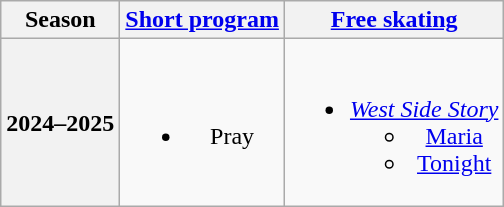<table class="wikitable" style="text-align:center">
<tr>
<th>Season</th>
<th><a href='#'>Short program</a></th>
<th><a href='#'>Free skating</a></th>
</tr>
<tr>
<th>2024–2025 <br> </th>
<td><br><ul><li>Pray <br> </li></ul></td>
<td><br><ul><li><em><a href='#'>West Side Story</a></em><ul><li><a href='#'>Maria</a></li><li><a href='#'>Tonight</a> <br> </li></ul></li></ul></td>
</tr>
</table>
